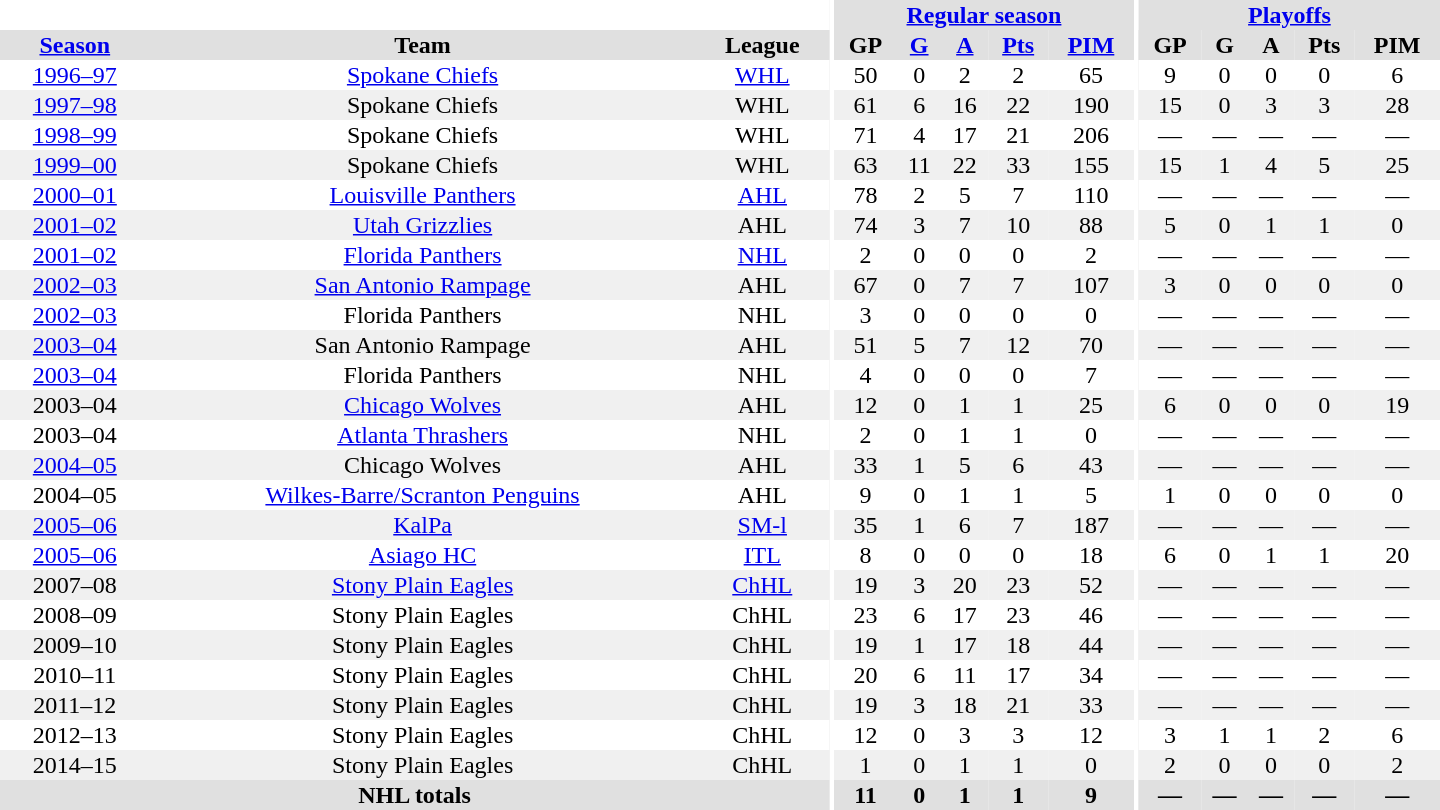<table border="0" cellpadding="1" cellspacing="0" style="text-align:center; width:60em">
<tr bgcolor="#e0e0e0">
<th colspan="3"  bgcolor="#ffffff"></th>
<th rowspan="99" bgcolor="#ffffff"></th>
<th colspan="5"><a href='#'>Regular season</a></th>
<th rowspan="99" bgcolor="#ffffff"></th>
<th colspan="5"><a href='#'>Playoffs</a></th>
</tr>
<tr bgcolor="#e0e0e0">
<th><a href='#'>Season</a></th>
<th>Team</th>
<th>League</th>
<th>GP</th>
<th><a href='#'>G</a></th>
<th><a href='#'>A</a></th>
<th><a href='#'>Pts</a></th>
<th><a href='#'>PIM</a></th>
<th>GP</th>
<th>G</th>
<th>A</th>
<th>Pts</th>
<th>PIM</th>
</tr>
<tr ALIGN="centre">
<td><a href='#'>1996–97</a></td>
<td><a href='#'>Spokane Chiefs</a></td>
<td><a href='#'>WHL</a></td>
<td>50</td>
<td>0</td>
<td>2</td>
<td>2</td>
<td>65</td>
<td>9</td>
<td>0</td>
<td>0</td>
<td>0</td>
<td>6</td>
</tr>
<tr ALIGN="centre" bgcolor="#f0f0f0">
<td><a href='#'>1997–98</a></td>
<td>Spokane Chiefs</td>
<td>WHL</td>
<td>61</td>
<td>6</td>
<td>16</td>
<td>22</td>
<td>190</td>
<td>15</td>
<td>0</td>
<td>3</td>
<td>3</td>
<td>28</td>
</tr>
<tr ALIGN="centre">
<td><a href='#'>1998–99</a></td>
<td>Spokane Chiefs</td>
<td>WHL</td>
<td>71</td>
<td>4</td>
<td>17</td>
<td>21</td>
<td>206</td>
<td>—</td>
<td>—</td>
<td>—</td>
<td>—</td>
<td>—</td>
</tr>
<tr ALIGN="centre" bgcolor="#f0f0f0">
<td><a href='#'>1999–00</a></td>
<td>Spokane Chiefs</td>
<td>WHL</td>
<td>63</td>
<td>11</td>
<td>22</td>
<td>33</td>
<td>155</td>
<td>15</td>
<td>1</td>
<td>4</td>
<td>5</td>
<td>25</td>
</tr>
<tr ALIGN="centre">
<td><a href='#'>2000–01</a></td>
<td><a href='#'>Louisville Panthers</a></td>
<td><a href='#'>AHL</a></td>
<td>78</td>
<td>2</td>
<td>5</td>
<td>7</td>
<td>110</td>
<td>—</td>
<td>—</td>
<td>—</td>
<td>—</td>
<td>—</td>
</tr>
<tr ALIGN="centre" bgcolor="#f0f0f0">
<td><a href='#'>2001–02</a></td>
<td><a href='#'>Utah Grizzlies</a></td>
<td>AHL</td>
<td>74</td>
<td>3</td>
<td>7</td>
<td>10</td>
<td>88</td>
<td>5</td>
<td>0</td>
<td>1</td>
<td>1</td>
<td>0</td>
</tr>
<tr ALIGN="centre">
<td><a href='#'>2001–02</a></td>
<td><a href='#'>Florida Panthers</a></td>
<td><a href='#'>NHL</a></td>
<td>2</td>
<td>0</td>
<td>0</td>
<td>0</td>
<td>2</td>
<td>—</td>
<td>—</td>
<td>—</td>
<td>—</td>
<td>—</td>
</tr>
<tr ALIGN="centre" bgcolor="#f0f0f0">
<td><a href='#'>2002–03</a></td>
<td><a href='#'>San Antonio Rampage</a></td>
<td>AHL</td>
<td>67</td>
<td>0</td>
<td>7</td>
<td>7</td>
<td>107</td>
<td>3</td>
<td>0</td>
<td>0</td>
<td>0</td>
<td>0</td>
</tr>
<tr ALIGN="centre">
<td><a href='#'>2002–03</a></td>
<td>Florida Panthers</td>
<td>NHL</td>
<td>3</td>
<td>0</td>
<td>0</td>
<td>0</td>
<td>0</td>
<td>—</td>
<td>—</td>
<td>—</td>
<td>—</td>
<td>—</td>
</tr>
<tr ALIGN="centre" bgcolor="#f0f0f0">
<td><a href='#'>2003–04</a></td>
<td>San Antonio Rampage</td>
<td>AHL</td>
<td>51</td>
<td>5</td>
<td>7</td>
<td>12</td>
<td>70</td>
<td>—</td>
<td>—</td>
<td>—</td>
<td>—</td>
<td>—</td>
</tr>
<tr ALIGN="centre">
<td><a href='#'>2003–04</a></td>
<td>Florida Panthers</td>
<td>NHL</td>
<td>4</td>
<td>0</td>
<td>0</td>
<td>0</td>
<td>7</td>
<td>—</td>
<td>—</td>
<td>—</td>
<td>—</td>
<td>—</td>
</tr>
<tr ALIGN="centre" bgcolor="#f0f0f0">
<td>2003–04</td>
<td><a href='#'>Chicago Wolves</a></td>
<td>AHL</td>
<td>12</td>
<td>0</td>
<td>1</td>
<td>1</td>
<td>25</td>
<td>6</td>
<td>0</td>
<td>0</td>
<td>0</td>
<td>19</td>
</tr>
<tr ALIGN="centre">
<td>2003–04</td>
<td><a href='#'>Atlanta Thrashers</a></td>
<td>NHL</td>
<td>2</td>
<td>0</td>
<td>1</td>
<td>1</td>
<td>0</td>
<td>—</td>
<td>—</td>
<td>—</td>
<td>—</td>
<td>—</td>
</tr>
<tr ALIGN="centre" bgcolor="#f0f0f0">
<td><a href='#'>2004–05</a></td>
<td>Chicago Wolves</td>
<td>AHL</td>
<td>33</td>
<td>1</td>
<td>5</td>
<td>6</td>
<td>43</td>
<td>—</td>
<td>—</td>
<td>—</td>
<td>—</td>
<td>—</td>
</tr>
<tr ALIGN="centre">
<td>2004–05</td>
<td><a href='#'>Wilkes-Barre/Scranton Penguins</a></td>
<td>AHL</td>
<td>9</td>
<td>0</td>
<td>1</td>
<td>1</td>
<td>5</td>
<td>1</td>
<td>0</td>
<td>0</td>
<td>0</td>
<td>0</td>
</tr>
<tr ALIGN="centre" bgcolor="#f0f0f0">
<td><a href='#'>2005–06</a></td>
<td><a href='#'>KalPa</a></td>
<td><a href='#'>SM-l</a></td>
<td>35</td>
<td>1</td>
<td>6</td>
<td>7</td>
<td>187</td>
<td>—</td>
<td>—</td>
<td>—</td>
<td>—</td>
<td>—</td>
</tr>
<tr ALIGN="centre">
<td><a href='#'>2005–06</a></td>
<td><a href='#'>Asiago HC</a></td>
<td><a href='#'>ITL</a></td>
<td>8</td>
<td>0</td>
<td>0</td>
<td>0</td>
<td>18</td>
<td>6</td>
<td>0</td>
<td>1</td>
<td>1</td>
<td>20</td>
</tr>
<tr ALIGN="centre" bgcolor="#f0f0f0">
<td>2007–08</td>
<td><a href='#'>Stony Plain Eagles</a></td>
<td><a href='#'>ChHL</a></td>
<td>19</td>
<td>3</td>
<td>20</td>
<td>23</td>
<td>52</td>
<td>—</td>
<td>—</td>
<td>—</td>
<td>—</td>
<td>—</td>
</tr>
<tr ALIGN="centre">
<td>2008–09</td>
<td>Stony Plain Eagles</td>
<td>ChHL</td>
<td>23</td>
<td>6</td>
<td>17</td>
<td>23</td>
<td>46</td>
<td>—</td>
<td>—</td>
<td>—</td>
<td>—</td>
<td>—</td>
</tr>
<tr ALIGN="centre" bgcolor="#f0f0f0">
<td>2009–10</td>
<td>Stony Plain Eagles</td>
<td>ChHL</td>
<td>19</td>
<td>1</td>
<td>17</td>
<td>18</td>
<td>44</td>
<td>—</td>
<td>—</td>
<td>—</td>
<td>—</td>
<td>—</td>
</tr>
<tr ALIGN="centre">
<td>2010–11</td>
<td>Stony Plain Eagles</td>
<td>ChHL</td>
<td>20</td>
<td>6</td>
<td>11</td>
<td>17</td>
<td>34</td>
<td>—</td>
<td>—</td>
<td>—</td>
<td>—</td>
<td>—</td>
</tr>
<tr ALIGN="centre" bgcolor="#f0f0f0">
<td>2011–12</td>
<td>Stony Plain Eagles</td>
<td>ChHL</td>
<td>19</td>
<td>3</td>
<td>18</td>
<td>21</td>
<td>33</td>
<td>—</td>
<td>—</td>
<td>—</td>
<td>—</td>
<td>—</td>
</tr>
<tr ALIGN="centre">
<td>2012–13</td>
<td>Stony Plain Eagles</td>
<td>ChHL</td>
<td>12</td>
<td>0</td>
<td>3</td>
<td>3</td>
<td>12</td>
<td>3</td>
<td>1</td>
<td>1</td>
<td>2</td>
<td>6</td>
</tr>
<tr ALIGN="centre" bgcolor="#f0f0f0">
<td>2014–15</td>
<td>Stony Plain Eagles</td>
<td>ChHL</td>
<td>1</td>
<td>0</td>
<td>1</td>
<td>1</td>
<td>0</td>
<td>2</td>
<td>0</td>
<td>0</td>
<td>0</td>
<td>2</td>
</tr>
<tr bgcolor="#e0e0e0">
<th colspan="3">NHL totals</th>
<th>11</th>
<th>0</th>
<th>1</th>
<th>1</th>
<th>9</th>
<th>—</th>
<th>—</th>
<th>—</th>
<th>—</th>
<th>—</th>
</tr>
</table>
